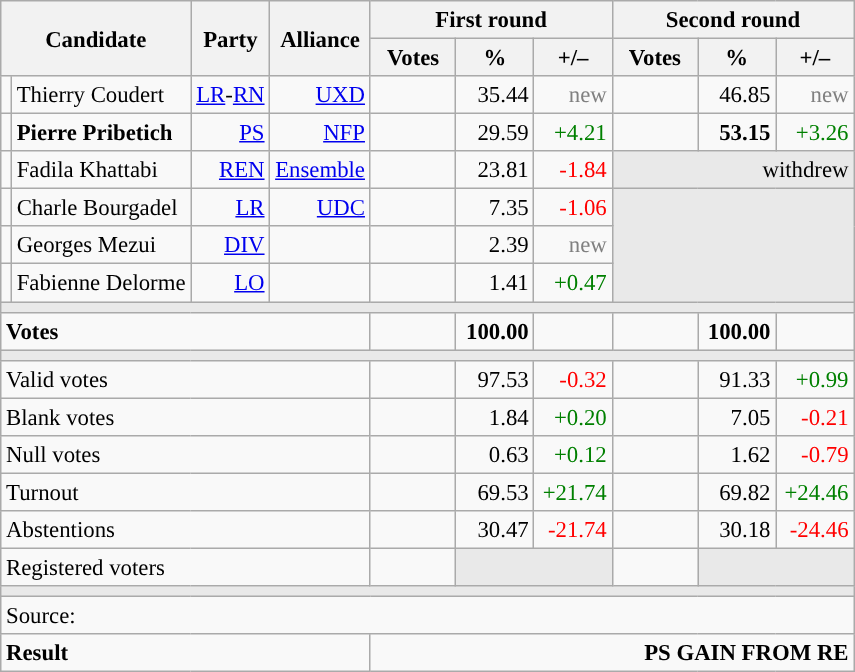<table class="wikitable" style="text-align:right;font-size:95%;">
<tr>
<th rowspan="2" colspan="2">Candidate</th>
<th colspan="1" rowspan="2">Party</th>
<th colspan="1" rowspan="2">Alliance</th>
<th colspan="3">First round</th>
<th colspan="3">Second round</th>
</tr>
<tr>
<th style="width:50px;">Votes</th>
<th style="width:45px;">%</th>
<th style="width:45px;">+/–</th>
<th style="width:50px;">Votes</th>
<th style="width:45px;">%</th>
<th style="width:45px;">+/–</th>
</tr>
<tr>
<td style="color:inherit;background:"></td>
<td style="text-align:left;">Thierry Coudert</td>
<td><a href='#'>LR</a>-<a href='#'>RN</a></td>
<td><a href='#'>UXD</a></td>
<td></td>
<td>35.44</td>
<td style="color:grey;">new</td>
<td></td>
<td>46.85</td>
<td style="color:grey;">new</td>
</tr>
<tr>
<td style="color:inherit;background:"></td>
<td style="text-align:left;"><strong>Pierre Pribetich</strong></td>
<td><a href='#'>PS</a></td>
<td><a href='#'>NFP</a></td>
<td></td>
<td>29.59</td>
<td style="color:green;">+4.21</td>
<td><strong></strong></td>
<td><strong>53.15</strong></td>
<td style="color:green;">+3.26</td>
</tr>
<tr>
<td style="color:inherit;background:"></td>
<td style="text-align:left;">Fadila Khattabi</td>
<td><a href='#'>REN</a></td>
<td><a href='#'>Ensemble</a></td>
<td></td>
<td>23.81</td>
<td style="color:red;">-1.84</td>
<td colspan="3" style="background:#E9E9E9;">withdrew</td>
</tr>
<tr>
<td style="color:inherit;background:"></td>
<td style="text-align:left;">Charle Bourgadel</td>
<td><a href='#'>LR</a></td>
<td><a href='#'>UDC</a></td>
<td></td>
<td>7.35</td>
<td style="color:red;">-1.06</td>
<td colspan="3" rowspan="3" style="background:#E9E9E9;"></td>
</tr>
<tr>
<td style="color:inherit;background:"></td>
<td style="text-align:left;">Georges Mezui</td>
<td><a href='#'>DIV</a></td>
<td></td>
<td></td>
<td>2.39</td>
<td style="color:grey;">new</td>
</tr>
<tr>
<td style="color:inherit;background:"></td>
<td style="text-align:left;">Fabienne Delorme</td>
<td><a href='#'>LO</a></td>
<td></td>
<td></td>
<td>1.41</td>
<td style="color:green;">+0.47</td>
</tr>
<tr>
<td colspan="10" style="background:#E9E9E9;"></td>
</tr>
<tr style="font-weight:bold;">
<td colspan="4" style="text-align:left;">Votes</td>
<td></td>
<td>100.00</td>
<td></td>
<td></td>
<td>100.00</td>
<td></td>
</tr>
<tr>
<td colspan="10" style="background:#E9E9E9;"></td>
</tr>
<tr>
<td colspan="4" style="text-align:left;">Valid votes</td>
<td></td>
<td>97.53</td>
<td style="color:red;">-0.32</td>
<td></td>
<td>91.33</td>
<td style="color:green;">+0.99</td>
</tr>
<tr>
<td colspan="4" style="text-align:left;">Blank votes</td>
<td></td>
<td>1.84</td>
<td style="color:green;">+0.20</td>
<td></td>
<td>7.05</td>
<td style="color:red;">-0.21</td>
</tr>
<tr>
<td colspan="4" style="text-align:left;">Null votes</td>
<td></td>
<td>0.63</td>
<td style="color:green;">+0.12</td>
<td></td>
<td>1.62</td>
<td style="color:red;">-0.79</td>
</tr>
<tr>
<td colspan="4" style="text-align:left;">Turnout</td>
<td></td>
<td>69.53</td>
<td style="color:green;">+21.74</td>
<td></td>
<td>69.82</td>
<td style="color:green;">+24.46</td>
</tr>
<tr>
<td colspan="4" style="text-align:left;">Abstentions</td>
<td></td>
<td>30.47</td>
<td style="color:red;">-21.74</td>
<td></td>
<td>30.18</td>
<td style="color:red;">-24.46</td>
</tr>
<tr>
<td colspan="4" style="text-align:left;">Registered voters</td>
<td></td>
<td colspan="2" style="background:#E9E9E9;"></td>
<td></td>
<td colspan="2" style="background:#E9E9E9;"></td>
</tr>
<tr>
<td colspan="10" style="background:#E9E9E9;"></td>
</tr>
<tr>
<td colspan="10" style="text-align:left;">Source: </td>
</tr>
<tr style="font-weight:bold">
<td colspan="4" style="text-align:left;">Result</td>
<td colspan="6" style="background-color:">PS GAIN FROM RE</td>
</tr>
</table>
